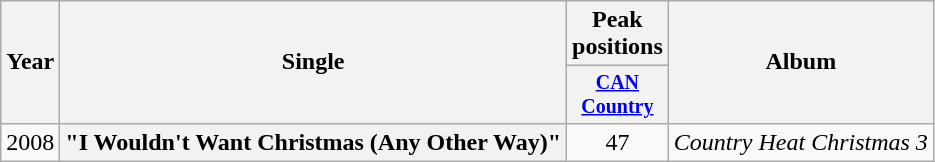<table class="wikitable plainrowheaders" style="text-align:center;">
<tr>
<th rowspan="2">Year</th>
<th rowspan="2">Single</th>
<th>Peak positions</th>
<th rowspan="2">Album</th>
</tr>
<tr style="font-size:smaller;">
<th style="width:4em;"><a href='#'>CAN Country</a><br></th>
</tr>
<tr>
<td>2008</td>
<th scope="row">"I Wouldn't Want Christmas (Any Other Way)"</th>
<td>47</td>
<td style="text-align:left;"><em>Country Heat Christmas 3</em></td>
</tr>
</table>
